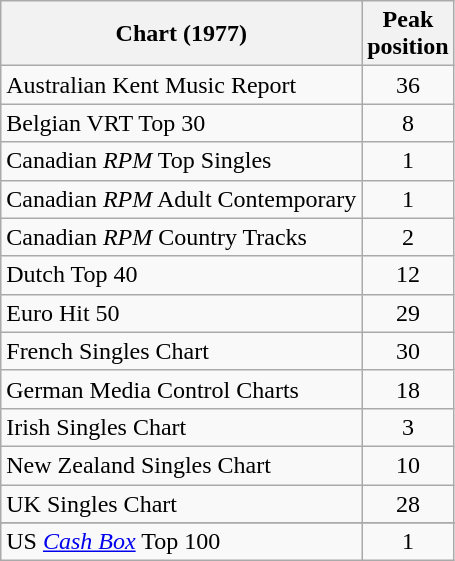<table class="wikitable sortable">
<tr>
<th>Chart (1977)</th>
<th>Peak<br>position</th>
</tr>
<tr>
<td>Australian Kent Music Report</td>
<td style="text-align:center;">36</td>
</tr>
<tr>
<td>Belgian VRT Top 30</td>
<td style="text-align:center;">8</td>
</tr>
<tr>
<td>Canadian <em>RPM</em> Top Singles</td>
<td style="text-align:center;">1</td>
</tr>
<tr>
<td>Canadian <em>RPM</em> Adult Contemporary</td>
<td style="text-align:center;">1</td>
</tr>
<tr>
<td>Canadian <em>RPM</em> Country Tracks</td>
<td style="text-align:center;">2</td>
</tr>
<tr>
<td>Dutch Top 40</td>
<td style="text-align:center;">12</td>
</tr>
<tr>
<td>Euro Hit 50</td>
<td style="text-align:center;">29</td>
</tr>
<tr>
<td>French Singles Chart</td>
<td style="text-align:center;">30</td>
</tr>
<tr>
<td>German Media Control Charts</td>
<td style="text-align:center;">18</td>
</tr>
<tr>
<td>Irish Singles Chart</td>
<td style="text-align:center;">3</td>
</tr>
<tr>
<td>New Zealand Singles Chart</td>
<td style="text-align:center;">10</td>
</tr>
<tr>
<td>UK Singles Chart</td>
<td style="text-align:center;">28</td>
</tr>
<tr>
</tr>
<tr>
</tr>
<tr>
</tr>
<tr>
<td>US <em><a href='#'>Cash Box</a></em> Top 100</td>
<td style="text-align:center;">1</td>
</tr>
</table>
